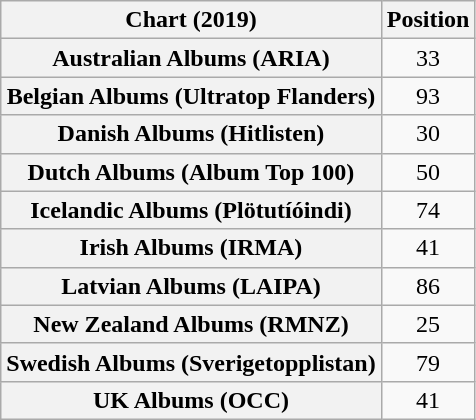<table class="wikitable sortable plainrowheaders" style="text-align:center">
<tr>
<th scope="col">Chart (2019)</th>
<th scope="col">Position</th>
</tr>
<tr>
<th scope="row">Australian Albums (ARIA)</th>
<td>33</td>
</tr>
<tr>
<th scope="row">Belgian Albums (Ultratop Flanders)</th>
<td>93</td>
</tr>
<tr>
<th scope="row">Danish Albums (Hitlisten)</th>
<td>30</td>
</tr>
<tr>
<th scope="row">Dutch Albums (Album Top 100)</th>
<td>50</td>
</tr>
<tr>
<th scope="row">Icelandic Albums (Plötutíóindi)</th>
<td>74</td>
</tr>
<tr>
<th scope="row">Irish Albums (IRMA)</th>
<td>41</td>
</tr>
<tr>
<th scope="row">Latvian Albums (LAIPA)</th>
<td>86</td>
</tr>
<tr>
<th scope="row">New Zealand Albums (RMNZ)</th>
<td>25</td>
</tr>
<tr>
<th scope="row">Swedish Albums (Sverigetopplistan)</th>
<td>79</td>
</tr>
<tr>
<th scope="row">UK Albums (OCC)</th>
<td>41</td>
</tr>
</table>
